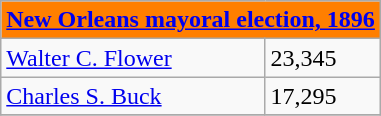<table class="wikitable">
<tr>
<th colspan="7" style="background-color:#FF7F00;text-align:center;"><a href='#'>New Orleans mayoral election, 1896</a></th>
</tr>
<tr>
<td><a href='#'>Walter C. Flower</a></td>
<td>23,345</td>
</tr>
<tr>
<td><a href='#'>Charles S. Buck</a></td>
<td>17,295</td>
</tr>
<tr>
</tr>
</table>
